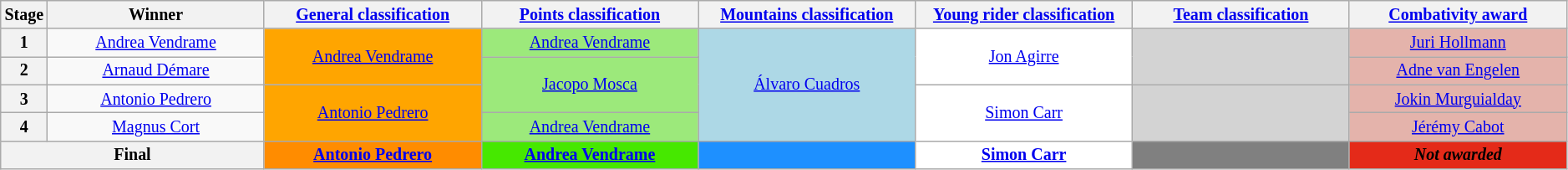<table class="wikitable" style="text-align: center; font-size: smaller;">
<tr>
<th style="width:2%;">Stage</th>
<th style="width:14%;">Winner</th>
<th style="width:14%;"><a href='#'>General classification</a><br></th>
<th style="width:14%;"><a href='#'>Points classification</a><br></th>
<th style="width:14%;"><a href='#'>Mountains classification</a><br></th>
<th style="width:14%;"><a href='#'>Young rider classification</a><br></th>
<th style="width:14%;"><a href='#'>Team classification</a></th>
<th style="width:14%;"><a href='#'>Combativity award</a></th>
</tr>
<tr>
<th>1</th>
<td><a href='#'>Andrea Vendrame</a></td>
<td style="background:#FFA500;" rowspan="2"><a href='#'>Andrea Vendrame</a></td>
<td style="background:#9CE97B;"><a href='#'>Andrea Vendrame</a></td>
<td style="background:lightblue;" rowspan="4"><a href='#'>Álvaro Cuadros</a></td>
<td style="background:white;" rowspan="2"><a href='#'>Jon Agirre</a></td>
<td style="background:lightgrey;" rowspan="2"></td>
<td style="background:#E4B3AB;"><a href='#'>Juri Hollmann</a></td>
</tr>
<tr>
<th>2</th>
<td><a href='#'>Arnaud Démare</a></td>
<td style="background:#9CE97B;" rowspan="2"><a href='#'>Jacopo Mosca</a></td>
<td style="background:#E4B3AB;"><a href='#'>Adne van Engelen</a></td>
</tr>
<tr>
<th>3</th>
<td><a href='#'>Antonio Pedrero</a></td>
<td style="background:#FFA500;" rowspan="2"><a href='#'>Antonio Pedrero</a></td>
<td style="background:white;" rowspan="2"><a href='#'>Simon Carr</a></td>
<td style="background:lightgrey;" rowspan="2"></td>
<td style="background:#E4B3AB;"><a href='#'>Jokin Murguialday</a></td>
</tr>
<tr>
<th>4</th>
<td><a href='#'>Magnus Cort</a></td>
<td style="background:#9CE97B;"><a href='#'>Andrea Vendrame</a></td>
<td style="background:#E4B3AB;"><a href='#'>Jérémy Cabot</a></td>
</tr>
<tr>
<th colspan="2">Final</th>
<th style="background:#FF8C00;"><a href='#'>Antonio Pedrero</a></th>
<th style="background:#46E800;"><a href='#'>Andrea Vendrame</a></th>
<th style="background:dodgerblue;"></th>
<th style="background:white"><a href='#'>Simon Carr</a></th>
<th style="background:grey;"></th>
<th style="background:#E42A19;"><em>Not awarded</em></th>
</tr>
</table>
